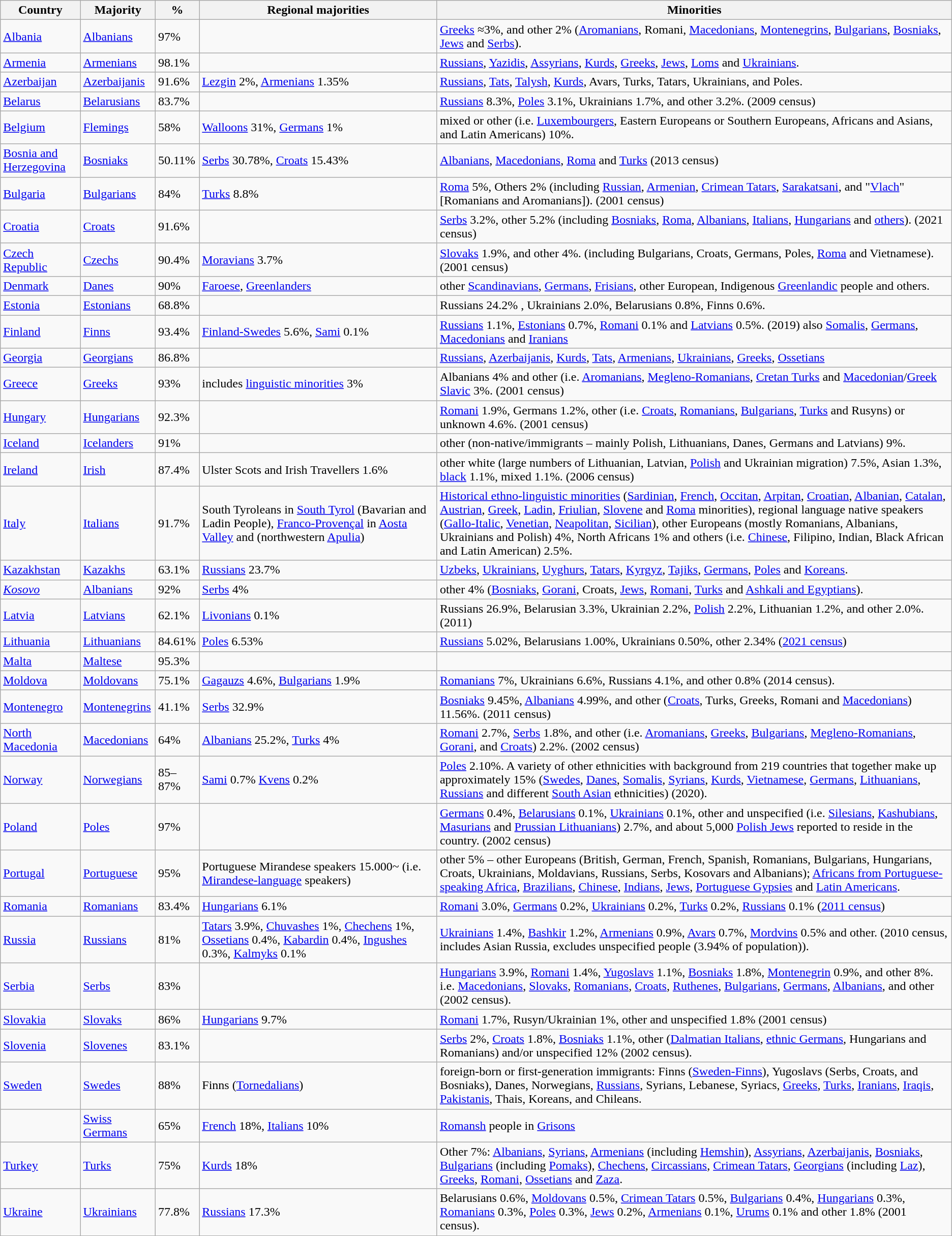<table class="wikitable sortable">
<tr>
<th>Country</th>
<th>Majority</th>
<th>%</th>
<th width="25%">Regional majorities</th>
<th>Minorities</th>
</tr>
<tr>
<td> <a href='#'>Albania</a></td>
<td><a href='#'>Albanians</a></td>
<td>97%</td>
<td></td>
<td><a href='#'>Greeks</a> ≈3%, and other 2% (<a href='#'>Aromanians</a>, Romani, <a href='#'>Macedonians</a>, <a href='#'>Montenegrins</a>, <a href='#'>Bulgarians</a>, <a href='#'>Bosniaks</a>, <a href='#'>Jews</a> and <a href='#'>Serbs</a>).</td>
</tr>
<tr>
<td> <a href='#'>Armenia</a></td>
<td><a href='#'>Armenians</a></td>
<td>98.1%</td>
<td></td>
<td><a href='#'>Russians</a>, <a href='#'>Yazidis</a>, <a href='#'>Assyrians</a>, <a href='#'>Kurds</a>, <a href='#'>Greeks</a>, <a href='#'>Jews</a>, <a href='#'>Loms</a> and <a href='#'>Ukrainians</a>.</td>
</tr>
<tr>
<td> <a href='#'>Azerbaijan</a></td>
<td><a href='#'>Azerbaijanis</a></td>
<td>91.6%</td>
<td><a href='#'>Lezgin</a> 2%, <a href='#'>Armenians</a> 1.35%</td>
<td><a href='#'>Russians</a>, <a href='#'>Tats</a>, <a href='#'>Talysh</a>, <a href='#'>Kurds</a>, Avars, Turks, Tatars, Ukrainians, and Poles.</td>
</tr>
<tr>
<td> <a href='#'>Belarus</a></td>
<td><a href='#'>Belarusians</a></td>
<td>83.7%</td>
<td></td>
<td><a href='#'>Russians</a> 8.3%, <a href='#'>Poles</a> 3.1%, Ukrainians 1.7%, and other 3.2%. (2009 census)</td>
</tr>
<tr>
<td> <a href='#'>Belgium</a></td>
<td><a href='#'>Flemings</a></td>
<td>58%</td>
<td><a href='#'>Walloons</a> 31%, <a href='#'>Germans</a> 1%</td>
<td>mixed or other (i.e. <a href='#'>Luxembourgers</a>, Eastern Europeans or Southern Europeans, Africans and Asians, and Latin Americans) 10%.</td>
</tr>
<tr>
<td> <a href='#'>Bosnia and Herzegovina</a></td>
<td><a href='#'>Bosniaks</a></td>
<td>50.11%</td>
<td><a href='#'>Serbs</a> 30.78%, <a href='#'>Croats</a> 15.43%</td>
<td><a href='#'>Albanians</a>, <a href='#'>Macedonians</a>, <a href='#'>Roma</a> and <a href='#'>Turks</a> (2013 census)</td>
</tr>
<tr>
<td> <a href='#'>Bulgaria</a></td>
<td><a href='#'>Bulgarians</a></td>
<td>84%</td>
<td><a href='#'>Turks</a> 8.8%</td>
<td><a href='#'>Roma</a> 5%, Others 2% (including <a href='#'>Russian</a>, <a href='#'>Armenian</a>, <a href='#'>Crimean Tatars</a>, <a href='#'>Sarakatsani</a>, and "<a href='#'>Vlach</a>" [Romanians and Aromanians]). (2001 census)</td>
</tr>
<tr>
<td> <a href='#'>Croatia</a></td>
<td><a href='#'>Croats</a></td>
<td>91.6%</td>
<td></td>
<td><a href='#'>Serbs</a> 3.2%, other 5.2% (including <a href='#'>Bosniaks</a>, <a href='#'>Roma</a>, <a href='#'>Albanians</a>, <a href='#'>Italians</a>, <a href='#'>Hungarians</a> and <a href='#'>others</a>). (2021 census)</td>
</tr>
<tr>
<td> <a href='#'>Czech Republic</a></td>
<td><a href='#'>Czechs</a></td>
<td>90.4%</td>
<td><a href='#'>Moravians</a> 3.7%</td>
<td><a href='#'>Slovaks</a> 1.9%, and other 4%. (including Bulgarians, Croats, Germans, Poles, <a href='#'>Roma</a> and Vietnamese). (2001 census)</td>
</tr>
<tr>
<td> <a href='#'>Denmark</a></td>
<td><a href='#'>Danes</a></td>
<td>90%</td>
<td><a href='#'>Faroese</a>, <a href='#'>Greenlanders</a></td>
<td>other <a href='#'>Scandinavians</a>, <a href='#'>Germans</a>, <a href='#'>Frisians</a>, other European, Indigenous <a href='#'>Greenlandic</a> people and others.</td>
</tr>
<tr>
<td> <a href='#'>Estonia</a></td>
<td><a href='#'>Estonians</a></td>
<td>68.8%</td>
<td></td>
<td>Russians 24.2% , Ukrainians 2.0%, Belarusians 0.8%, Finns 0.6%.</td>
</tr>
<tr>
<td> <a href='#'>Finland</a></td>
<td><a href='#'>Finns</a></td>
<td>93.4%</td>
<td><a href='#'>Finland-Swedes</a> 5.6%, <a href='#'>Sami</a> 0.1%</td>
<td><a href='#'>Russians</a> 1.1%, <a href='#'>Estonians</a> 0.7%, <a href='#'>Romani</a> 0.1% and <a href='#'>Latvians</a> 0.5%. (2019) also <a href='#'>Somalis</a>, <a href='#'>Germans</a>, <a href='#'>Macedonians</a> and <a href='#'>Iranians</a></td>
</tr>
<tr>
<td> <a href='#'>Georgia</a></td>
<td><a href='#'>Georgians</a></td>
<td>86.8%</td>
<td></td>
<td><a href='#'>Russians</a>, <a href='#'>Azerbaijanis</a>, <a href='#'>Kurds</a>, <a href='#'>Tats</a>, <a href='#'>Armenians</a>, <a href='#'>Ukrainians</a>, <a href='#'>Greeks</a>, <a href='#'>Ossetians</a></td>
</tr>
<tr>
<td> <a href='#'>Greece</a></td>
<td><a href='#'>Greeks</a></td>
<td>93%</td>
<td>includes <a href='#'>linguistic minorities</a> 3%</td>
<td>Albanians 4% and other (i.e. <a href='#'>Aromanians</a>, <a href='#'>Megleno-Romanians</a>, <a href='#'>Cretan Turks</a> and <a href='#'>Macedonian</a>/<a href='#'>Greek Slavic</a> 3%. (2001 census)</td>
</tr>
<tr>
<td> <a href='#'>Hungary</a></td>
<td><a href='#'>Hungarians</a></td>
<td>92.3%</td>
<td></td>
<td><a href='#'>Romani</a> 1.9%, Germans 1.2%, other (i.e. <a href='#'>Croats</a>, <a href='#'>Romanians</a>, <a href='#'>Bulgarians</a>, <a href='#'>Turks</a> and Rusyns) or unknown 4.6%. (2001 census)</td>
</tr>
<tr>
<td> <a href='#'>Iceland</a></td>
<td><a href='#'>Icelanders</a></td>
<td>91%</td>
<td></td>
<td>other (non-native/immigrants – mainly Polish, Lithuanians, Danes, Germans and Latvians) 9%.</td>
</tr>
<tr>
<td> <a href='#'>Ireland</a></td>
<td><a href='#'>Irish</a></td>
<td>87.4%</td>
<td>Ulster Scots and Irish Travellers 1.6%</td>
<td>other white (large numbers of Lithuanian, Latvian, <a href='#'>Polish</a> and Ukrainian migration) 7.5%, Asian 1.3%, <a href='#'>black</a> 1.1%, mixed 1.1%. (2006 census)</td>
</tr>
<tr>
<td> <a href='#'>Italy</a></td>
<td><a href='#'>Italians</a></td>
<td>91.7%</td>
<td>South Tyroleans in <a href='#'>South Tyrol</a> (Bavarian and Ladin People), <a href='#'>Franco-Provençal</a> in <a href='#'>Aosta Valley</a> and  (northwestern <a href='#'>Apulia</a>)</td>
<td><a href='#'>Historical ethno-linguistic minorities</a> (<a href='#'>Sardinian</a>, <a href='#'>French</a>, <a href='#'>Occitan</a>, <a href='#'>Arpitan</a>, <a href='#'>Croatian</a>, <a href='#'>Albanian</a>, <a href='#'>Catalan</a>, <a href='#'>Austrian</a>, <a href='#'>Greek</a>, <a href='#'>Ladin</a>, <a href='#'>Friulian</a>, <a href='#'>Slovene</a> and <a href='#'>Roma</a> minorities), regional language native speakers (<a href='#'>Gallo-Italic</a>, <a href='#'>Venetian</a>, <a href='#'>Neapolitan</a>, <a href='#'>Sicilian</a>),   other Europeans (mostly Romanians, Albanians, Ukrainians and Polish) 4%, North Africans 1% and others (i.e. <a href='#'>Chinese</a>, Filipino, Indian, Black African and Latin American) 2.5%.</td>
</tr>
<tr>
<td> <a href='#'>Kazakhstan</a></td>
<td><a href='#'>Kazakhs</a></td>
<td>63.1%</td>
<td><a href='#'>Russians</a> 23.7%</td>
<td><a href='#'>Uzbeks</a>, <a href='#'>Ukrainians</a>, <a href='#'>Uyghurs</a>, <a href='#'>Tatars</a>, <a href='#'>Kyrgyz</a>, <a href='#'>Tajiks</a>, <a href='#'>Germans</a>, <a href='#'>Poles</a> and <a href='#'>Koreans</a>.</td>
</tr>
<tr>
<td> <em><a href='#'>Kosovo</a></em></td>
<td><a href='#'>Albanians</a></td>
<td>92%</td>
<td><a href='#'>Serbs</a> 4%</td>
<td>other 4% (<a href='#'>Bosniaks</a>, <a href='#'>Gorani</a>, Croats, <a href='#'>Jews</a>, <a href='#'>Romani</a>, <a href='#'>Turks</a> and <a href='#'>Ashkali and Egyptians</a>).</td>
</tr>
<tr>
<td> <a href='#'>Latvia</a></td>
<td><a href='#'>Latvians</a></td>
<td>62.1%</td>
<td><a href='#'>Livonians</a> 0.1%</td>
<td> Russians 26.9%, Belarusian 3.3%, Ukrainian 2.2%, <a href='#'>Polish</a> 2.2%, Lithuanian 1.2%, and other 2.0%. (2011)</td>
</tr>
<tr>
<td> <a href='#'>Lithuania</a></td>
<td><a href='#'>Lithuanians</a></td>
<td>84.61%</td>
<td><a href='#'>Poles</a> 6.53%</td>
<td><a href='#'>Russians</a> 5.02%, Belarusians 1.00%, Ukrainians 0.50%, other 2.34% (<a href='#'>2021 census</a>)</td>
</tr>
<tr>
<td> <a href='#'>Malta</a></td>
<td><a href='#'>Maltese</a></td>
<td>95.3%</td>
<td></td>
<td></td>
</tr>
<tr>
<td> <a href='#'>Moldova</a></td>
<td><a href='#'>Moldovans</a></td>
<td>75.1%</td>
<td><a href='#'>Gagauzs</a> 4.6%, <a href='#'>Bulgarians</a> 1.9%</td>
<td><a href='#'>Romanians</a> 7%, Ukrainians 6.6%, Russians 4.1%, and other 0.8% (2014 census).</td>
</tr>
<tr>
<td> <a href='#'>Montenegro</a></td>
<td><a href='#'>Montenegrins</a></td>
<td>41.1%</td>
<td><a href='#'>Serbs</a> 32.9%</td>
<td><a href='#'>Bosniaks</a> 9.45%, <a href='#'>Albanians</a> 4.99%, and other (<a href='#'>Croats</a>, Turks, Greeks, Romani and <a href='#'>Macedonians</a>) 11.56%. (2011 census)</td>
</tr>
<tr>
<td> <a href='#'>North Macedonia</a></td>
<td><a href='#'>Macedonians</a></td>
<td>64%</td>
<td><a href='#'>Albanians</a> 25.2%, <a href='#'>Turks</a> 4%</td>
<td><a href='#'>Romani</a> 2.7%, <a href='#'>Serbs</a> 1.8%, and other (i.e. <a href='#'>Aromanians</a>, <a href='#'>Greeks</a>, <a href='#'>Bulgarians</a>, <a href='#'>Megleno-Romanians</a>, <a href='#'>Gorani</a>, and <a href='#'>Croats</a>) 2.2%. (2002 census)</td>
</tr>
<tr>
<td> <a href='#'>Norway</a></td>
<td><a href='#'>Norwegians</a></td>
<td>85–87%</td>
<td><a href='#'>Sami</a> 0.7% <a href='#'>Kvens</a> 0.2%</td>
<td><a href='#'>Poles</a> 2.10%. A variety of other ethnicities with background from 219 countries that together make up approximately 15% (<a href='#'>Swedes</a>, <a href='#'>Danes</a>, <a href='#'>Somalis</a>, <a href='#'>Syrians</a>, <a href='#'>Kurds</a>, <a href='#'>Vietnamese</a>, <a href='#'>Germans</a>, <a href='#'>Lithuanians</a>, <a href='#'>Russians</a> and different <a href='#'>South Asian</a> ethnicities) (2020).</td>
</tr>
<tr>
<td> <a href='#'>Poland</a></td>
<td><a href='#'>Poles</a></td>
<td>97%</td>
<td></td>
<td><a href='#'>Germans</a> 0.4%, <a href='#'>Belarusians</a> 0.1%, <a href='#'>Ukrainians</a> 0.1%, other and unspecified (i.e. <a href='#'>Silesians</a>, <a href='#'>Kashubians</a>, <a href='#'>Masurians</a> and <a href='#'>Prussian Lithuanians</a>) 2.7%, and about 5,000 <a href='#'>Polish Jews</a> reported to reside in the country. (2002 census)</td>
</tr>
<tr>
<td> <a href='#'>Portugal</a></td>
<td><a href='#'>Portuguese</a></td>
<td>95%</td>
<td>Portuguese Mirandese speakers 15.000~ (i.e. <a href='#'>Mirandese-language</a> speakers)</td>
<td>other 5% – other Europeans (British, German, French, Spanish, Romanians, Bulgarians, Hungarians, Croats, Ukrainians, Moldavians, Russians, Serbs, Kosovars and Albanians); <a href='#'>Africans from Portuguese-speaking Africa</a>, <a href='#'>Brazilians</a>, <a href='#'>Chinese</a>, <a href='#'>Indians</a>, <a href='#'>Jews</a>, <a href='#'>Portuguese Gypsies</a> and <a href='#'>Latin Americans</a>.</td>
</tr>
<tr>
<td> <a href='#'>Romania</a></td>
<td><a href='#'>Romanians</a></td>
<td>83.4%</td>
<td><a href='#'>Hungarians</a> 6.1%</td>
<td><a href='#'>Romani</a> 3.0%, <a href='#'>Germans</a> 0.2%, <a href='#'>Ukrainians</a> 0.2%, <a href='#'>Turks</a> 0.2%, <a href='#'>Russians</a> 0.1% (<a href='#'>2011 census</a>)</td>
</tr>
<tr>
<td> <a href='#'>Russia</a></td>
<td><a href='#'>Russians</a></td>
<td>81%</td>
<td><a href='#'>Tatars</a> 3.9%, <a href='#'>Chuvashes</a> 1%, <a href='#'>Chechens</a> 1%, <a href='#'>Ossetians</a> 0.4%, <a href='#'>Kabardin</a> 0.4%, <a href='#'>Ingushes</a> 0.3%, <a href='#'>Kalmyks</a> 0.1%</td>
<td><a href='#'>Ukrainians</a> 1.4%, <a href='#'>Bashkir</a> 1.2%, <a href='#'>Armenians</a> 0.9%, <a href='#'>Avars</a> 0.7%, <a href='#'>Mordvins</a> 0.5% and other. (2010 census, includes Asian Russia, excludes unspecified people (3.94% of population)).</td>
</tr>
<tr>
<td> <a href='#'>Serbia</a></td>
<td><a href='#'>Serbs</a></td>
<td>83%</td>
<td></td>
<td><a href='#'>Hungarians</a> 3.9%, <a href='#'>Romani</a> 1.4%, <a href='#'>Yugoslavs</a> 1.1%, <a href='#'>Bosniaks</a> 1.8%, <a href='#'>Montenegrin</a> 0.9%, and other 8%. i.e. <a href='#'>Macedonians</a>, <a href='#'>Slovaks</a>, <a href='#'>Romanians</a>, <a href='#'>Croats</a>, <a href='#'>Ruthenes</a>, <a href='#'>Bulgarians</a>, <a href='#'>Germans</a>, <a href='#'>Albanians</a>, and other (2002 census).</td>
</tr>
<tr>
<td> <a href='#'>Slovakia</a></td>
<td><a href='#'>Slovaks</a></td>
<td>86%</td>
<td><a href='#'>Hungarians</a> 9.7%</td>
<td><a href='#'>Romani</a> 1.7%, Rusyn/Ukrainian 1%, other and unspecified 1.8% (2001 census)</td>
</tr>
<tr>
<td> <a href='#'>Slovenia</a></td>
<td><a href='#'>Slovenes</a></td>
<td>83.1%</td>
<td></td>
<td><a href='#'>Serbs</a> 2%, <a href='#'>Croats</a> 1.8%, <a href='#'>Bosniaks</a> 1.1%, other (<a href='#'>Dalmatian Italians</a>, <a href='#'>ethnic Germans</a>, Hungarians and Romanians) and/or unspecified 12% (2002 census).</td>
</tr>
<tr>
<td> <a href='#'>Sweden</a></td>
<td><a href='#'>Swedes</a></td>
<td>88%</td>
<td>Finns (<a href='#'>Tornedalians</a>)</td>
<td>foreign-born or first-generation immigrants: Finns (<a href='#'>Sweden-Finns</a>), Yugoslavs (Serbs, Croats, and Bosniaks), Danes, Norwegians, <a href='#'>Russians</a>, Syrians, Lebanese, Syriacs, <a href='#'>Greeks</a>, <a href='#'>Turks</a>, <a href='#'>Iranians</a>, <a href='#'>Iraqis</a>, <a href='#'>Pakistanis</a>, Thais, Koreans, and Chileans.</td>
</tr>
<tr>
<td></td>
<td><a href='#'>Swiss Germans</a></td>
<td>65%</td>
<td><a href='#'>French</a> 18%, <a href='#'>Italians</a> 10%</td>
<td><a href='#'>Romansh</a> people in <a href='#'>Grisons</a></td>
</tr>
<tr>
<td> <a href='#'>Turkey</a></td>
<td><a href='#'>Turks</a></td>
<td>75%</td>
<td><a href='#'>Kurds</a> 18%</td>
<td>Other 7%: <a href='#'>Albanians</a>, <a href='#'>Syrians</a>, <a href='#'>Armenians</a> (including <a href='#'>Hemshin</a>), <a href='#'>Assyrians</a>, <a href='#'>Azerbaijanis</a>, <a href='#'>Bosniaks</a>, <a href='#'>Bulgarians</a> (including <a href='#'>Pomaks</a>), <a href='#'>Chechens</a>, <a href='#'>Circassians</a>, <a href='#'>Crimean Tatars</a>, <a href='#'>Georgians</a> (including <a href='#'>Laz</a>), <a href='#'>Greeks</a>, <a href='#'>Romani</a>, <a href='#'>Ossetians</a> and <a href='#'>Zaza</a>.</td>
</tr>
<tr>
<td> <a href='#'>Ukraine</a></td>
<td><a href='#'>Ukrainians</a></td>
<td>77.8%</td>
<td><a href='#'>Russians</a> 17.3%</td>
<td>Belarusians 0.6%, <a href='#'>Moldovans</a> 0.5%, <a href='#'>Crimean Tatars</a> 0.5%, <a href='#'>Bulgarians</a> 0.4%, <a href='#'>Hungarians</a> 0.3%, <a href='#'>Romanians</a> 0.3%, <a href='#'>Poles</a> 0.3%, <a href='#'>Jews</a> 0.2%, <a href='#'>Armenians</a> 0.1%, <a href='#'>Urums</a> 0.1% and other 1.8% (2001 census).</td>
</tr>
</table>
